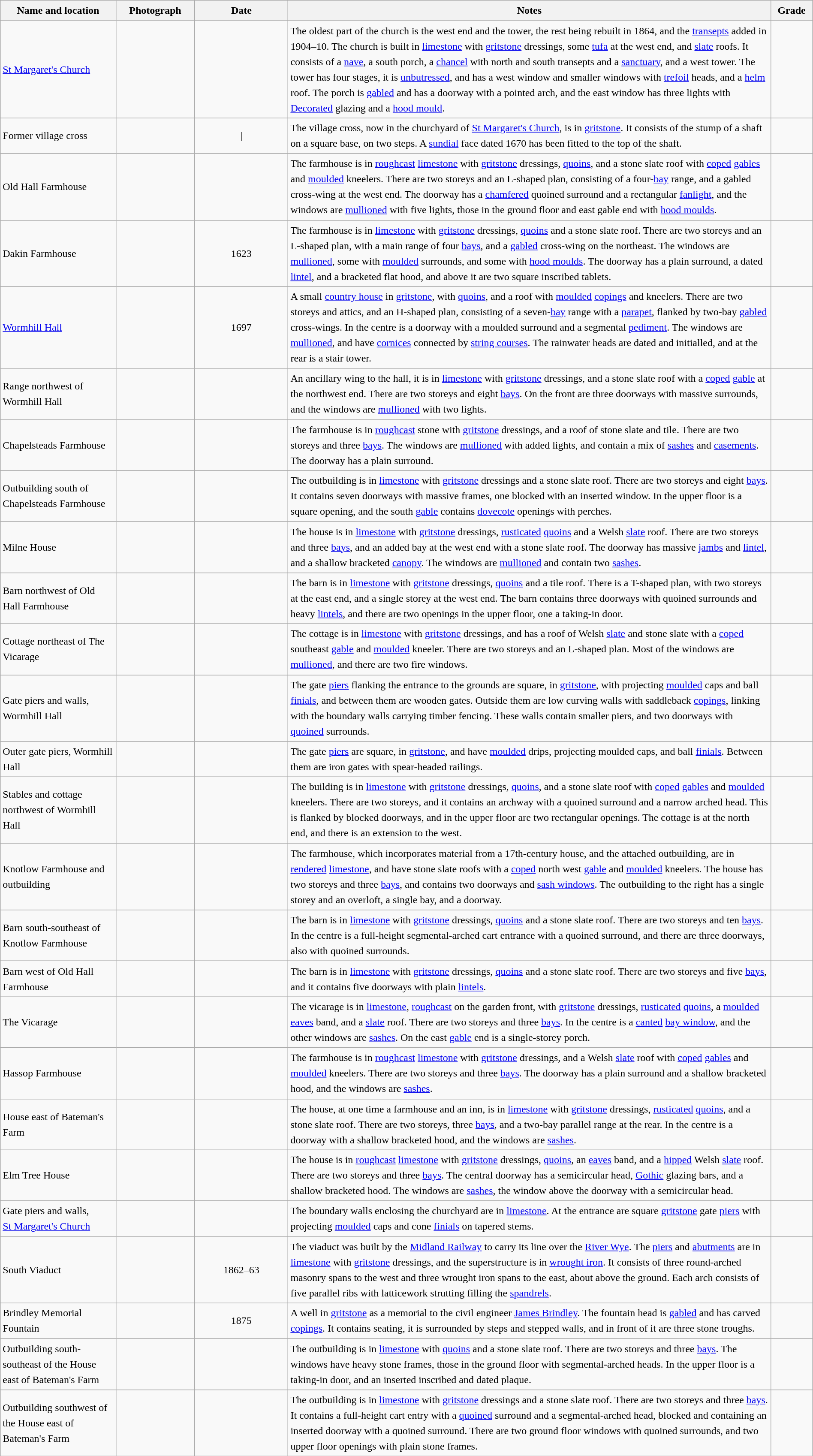<table class="wikitable sortable plainrowheaders" style="width:100%; border:0; text-align:left; line-height:150%;">
<tr>
<th scope="col"  style="width:150px">Name and location</th>
<th scope="col"  style="width:100px" class="unsortable">Photograph</th>
<th scope="col"  style="width:120px">Date</th>
<th scope="col"  style="width:650px" class="unsortable">Notes</th>
<th scope="col"  style="width:50px">Grade</th>
</tr>
<tr>
<td><a href='#'>St Margaret's Church</a><br><small></small></td>
<td></td>
<td align="center"></td>
<td>The oldest part of the church is the west end and the tower, the rest being rebuilt in 1864, and the <a href='#'>transepts</a> added in 1904–10.  The church is built in <a href='#'>limestone</a> with <a href='#'>gritstone</a> dressings, some <a href='#'>tufa</a> at the west end, and <a href='#'>slate</a> roofs.  It consists of a <a href='#'>nave</a>, a south porch, a <a href='#'>chancel</a> with north and south transepts and a <a href='#'>sanctuary</a>, and a west tower.  The tower has four stages, it is <a href='#'>unbutressed</a>, and has a west window and smaller windows with <a href='#'>trefoil</a> heads, and a <a href='#'>helm</a> roof.  The porch is <a href='#'>gabled</a> and has a doorway with a pointed arch, and the east window has three lights with <a href='#'>Decorated</a> glazing and a <a href='#'>hood mould</a>.</td>
<td align="center" ></td>
</tr>
<tr>
<td>Former village cross<br><small></small></td>
<td></td>
<td align="center">|</td>
<td>The village cross, now in the churchyard of <a href='#'>St Margaret's Church</a>, is in <a href='#'>gritstone</a>.  It consists of the stump of a shaft on a square base, on two steps.  A <a href='#'>sundial</a> face dated 1670 has been fitted to the top of the shaft.</td>
<td align="center" ></td>
</tr>
<tr>
<td>Old Hall Farmhouse<br><small></small></td>
<td></td>
<td align="center"></td>
<td>The farmhouse is in <a href='#'>roughcast</a> <a href='#'>limestone</a> with <a href='#'>gritstone</a> dressings, <a href='#'>quoins</a>, and a stone slate roof with <a href='#'>coped</a> <a href='#'>gables</a> and <a href='#'>moulded</a> kneelers.  There are two storeys and an L-shaped plan, consisting of a four-<a href='#'>bay</a> range, and a gabled cross-wing at the west end.  The doorway has a <a href='#'>chamfered</a> quoined surround and a rectangular <a href='#'>fanlight</a>, and the windows are <a href='#'>mullioned</a> with five lights, those in the ground floor and east gable end with <a href='#'>hood moulds</a>.</td>
<td align="center" ></td>
</tr>
<tr>
<td>Dakin Farmhouse<br><small></small></td>
<td></td>
<td align="center">1623</td>
<td>The farmhouse is in <a href='#'>limestone</a> with <a href='#'>gritstone</a> dressings, <a href='#'>quoins</a> and a stone slate roof.  There are two storeys and an L-shaped plan, with a main range of four <a href='#'>bays</a>, and a <a href='#'>gabled</a> cross-wing on the northeast.  The windows are <a href='#'>mullioned</a>, some with <a href='#'>moulded</a> surrounds, and some with <a href='#'>hood moulds</a>.  The doorway has a plain surround, a dated <a href='#'>lintel</a>, and a bracketed flat hood, and above it are two square inscribed tablets.</td>
<td align="center" ></td>
</tr>
<tr>
<td><a href='#'>Wormhill Hall</a><br><small></small></td>
<td></td>
<td align="center">1697</td>
<td>A small <a href='#'>country house</a> in <a href='#'>gritstone</a>, with <a href='#'>quoins</a>, and a roof with <a href='#'>moulded</a> <a href='#'>copings</a> and kneelers.  There are two storeys and attics, and an H-shaped plan, consisting of a seven-<a href='#'>bay</a> range with a <a href='#'>parapet</a>, flanked by two-bay <a href='#'>gabled</a> cross-wings.  In the centre is a doorway with a moulded surround and a segmental <a href='#'>pediment</a>.  The windows are <a href='#'>mullioned</a>, and have <a href='#'>cornices</a> connected by <a href='#'>string courses</a>.  The rainwater heads are dated and initialled, and at the rear is a stair tower.</td>
<td align="center" ></td>
</tr>
<tr>
<td>Range northwest of Wormhill Hall<br><small></small></td>
<td></td>
<td align="center"></td>
<td>An ancillary wing to the hall, it is in <a href='#'>limestone</a> with <a href='#'>gritstone</a> dressings, and a stone slate roof with a <a href='#'>coped</a> <a href='#'>gable</a> at the northwest end.  There are two storeys and eight <a href='#'>bays</a>.  On the front are three doorways with massive surrounds, and the windows are <a href='#'>mullioned</a> with two lights.</td>
<td align="center" ></td>
</tr>
<tr>
<td>Chapelsteads Farmhouse<br><small></small></td>
<td></td>
<td align="center"></td>
<td>The farmhouse is in <a href='#'>roughcast</a> stone with <a href='#'>gritstone</a> dressings, and a roof of stone slate and tile.  There are two storeys and three <a href='#'>bays</a>.  The windows are <a href='#'>mullioned</a> with added lights, and contain a mix of <a href='#'>sashes</a> and <a href='#'>casements</a>.  The doorway has a plain surround.</td>
<td align="center" ></td>
</tr>
<tr>
<td>Outbuilding south of Chapelsteads Farmhouse<br><small></small></td>
<td></td>
<td align="center"></td>
<td>The outbuilding is in <a href='#'>limestone</a> with <a href='#'>gritstone</a> dressings and a stone slate roof.  There are two storeys and eight <a href='#'>bays</a>.  It contains seven doorways with massive frames, one blocked with an inserted window.  In the upper floor is a square opening, and the south <a href='#'>gable</a> contains <a href='#'>dovecote</a> openings with perches.</td>
<td align="center" ></td>
</tr>
<tr>
<td>Milne House<br><small></small></td>
<td></td>
<td align="center"></td>
<td>The house is in <a href='#'>limestone</a> with <a href='#'>gritstone</a> dressings, <a href='#'>rusticated</a> <a href='#'>quoins</a> and a Welsh <a href='#'>slate</a> roof.  There are two storeys and three <a href='#'>bays</a>, and an added bay at the west end with a stone slate roof.  The doorway has massive <a href='#'>jambs</a> and <a href='#'>lintel</a>, and a shallow bracketed <a href='#'>canopy</a>.  The windows are <a href='#'>mullioned</a> and contain two <a href='#'>sashes</a>.</td>
<td align="center" ></td>
</tr>
<tr>
<td>Barn northwest of Old Hall Farmhouse<br><small></small></td>
<td></td>
<td align="center"></td>
<td>The barn is in <a href='#'>limestone</a> with <a href='#'>gritstone</a> dressings, <a href='#'>quoins</a> and a tile roof. There is a T-shaped plan, with two storeys at the east end, and a single storey at the west end.  The barn contains three doorways with quoined surrounds and heavy <a href='#'>lintels</a>, and there are two openings in the upper floor, one a taking-in door.</td>
<td align="center" ></td>
</tr>
<tr>
<td>Cottage northeast of The Vicarage<br><small></small></td>
<td></td>
<td align="center"></td>
<td>The cottage is in <a href='#'>limestone</a> with <a href='#'>gritstone</a> dressings, and has a roof of Welsh <a href='#'>slate</a> and stone slate with a <a href='#'>coped</a> southeast <a href='#'>gable</a> and <a href='#'>moulded</a> kneeler.  There are two storeys and an L-shaped plan.  Most of the windows are <a href='#'>mullioned</a>, and there are two fire windows.</td>
<td align="center" ></td>
</tr>
<tr>
<td>Gate piers and walls, Wormhill Hall<br><small></small></td>
<td></td>
<td align="center"></td>
<td>The gate <a href='#'>piers</a> flanking the entrance to the grounds are square, in <a href='#'>gritstone</a>, with projecting <a href='#'>moulded</a> caps and ball <a href='#'>finials</a>, and between them are wooden gates.  Outside them are low curving walls with saddleback <a href='#'>copings</a>, linking with the boundary walls carrying timber fencing.  These walls contain smaller piers, and two doorways with <a href='#'>quoined</a> surrounds.</td>
<td align="center" ></td>
</tr>
<tr>
<td>Outer gate piers, Wormhill Hall<br><small></small></td>
<td></td>
<td align="center"></td>
<td>The gate <a href='#'>piers</a> are square, in <a href='#'>gritstone</a>, and have <a href='#'>moulded</a> drips, projecting moulded caps, and ball <a href='#'>finials</a>.  Between them are iron gates with spear-headed railings.</td>
<td align="center" ></td>
</tr>
<tr>
<td>Stables and cottage northwest of Wormhill Hall<br><small></small></td>
<td></td>
<td align="center"></td>
<td>The building is in <a href='#'>limestone</a> with <a href='#'>gritstone</a> dressings, <a href='#'>quoins</a>, and a stone slate roof with <a href='#'>coped</a> <a href='#'>gables</a> and <a href='#'>moulded</a> kneelers.  There are two storeys, and it contains an archway with a quoined surround and a narrow arched head.  This is flanked by blocked doorways, and in the upper floor are two rectangular openings.  The cottage is at the north end, and there is an extension to the west.</td>
<td align="center" ></td>
</tr>
<tr>
<td>Knotlow Farmhouse and outbuilding<br><small></small></td>
<td></td>
<td align="center"></td>
<td>The farmhouse, which incorporates material from a 17th-century house, and the attached outbuilding, are in <a href='#'>rendered</a> <a href='#'>limestone</a>, and have stone slate roofs with a <a href='#'>coped</a> north west <a href='#'>gable</a> and <a href='#'>moulded</a> kneelers.  The house has two storeys and three <a href='#'>bays</a>, and contains two doorways and <a href='#'>sash windows</a>.  The outbuilding to the right has a single storey and an overloft, a single bay, and a doorway.</td>
<td align="center" ></td>
</tr>
<tr>
<td>Barn south-southeast of Knotlow Farmhouse<br><small></small></td>
<td></td>
<td align="center"></td>
<td>The barn is in <a href='#'>limestone</a> with <a href='#'>gritstone</a> dressings, <a href='#'>quoins</a> and a stone slate roof.  There are two storeys and ten <a href='#'>bays</a>.  In the centre is a full-height segmental-arched cart entrance with a quoined surround, and there are three doorways, also with quoined surrounds.</td>
<td align="center" ></td>
</tr>
<tr>
<td>Barn west of Old Hall Farmhouse<br><small></small></td>
<td></td>
<td align="center"></td>
<td>The barn is in <a href='#'>limestone</a> with <a href='#'>gritstone</a> dressings, <a href='#'>quoins</a> and a stone slate roof.  There are two storeys and five <a href='#'>bays</a>, and it contains five doorways with plain <a href='#'>lintels</a>.</td>
<td align="center" ></td>
</tr>
<tr>
<td>The Vicarage<br><small></small></td>
<td></td>
<td align="center"></td>
<td>The vicarage is in <a href='#'>limestone</a>, <a href='#'>roughcast</a> on the garden front, with <a href='#'>gritstone</a> dressings, <a href='#'>rusticated</a> <a href='#'>quoins</a>, a <a href='#'>moulded</a> <a href='#'>eaves</a> band, and a <a href='#'>slate</a> roof.  There are two storeys and three <a href='#'>bays</a>.  In the centre is a <a href='#'>canted</a> <a href='#'>bay window</a>, and the other windows are <a href='#'>sashes</a>.  On the east <a href='#'>gable</a> end is a single-storey porch.</td>
<td align="center" ></td>
</tr>
<tr>
<td>Hassop Farmhouse<br><small></small></td>
<td></td>
<td align="center"></td>
<td>The farmhouse is in <a href='#'>roughcast</a> <a href='#'>limestone</a> with <a href='#'>gritstone</a> dressings, and a Welsh <a href='#'>slate</a> roof with <a href='#'>coped</a> <a href='#'>gables</a> and <a href='#'>moulded</a> kneelers.  There are two storeys and three <a href='#'>bays</a>.  The doorway has a plain surround and a shallow bracketed hood, and the windows are <a href='#'>sashes</a>.</td>
<td align="center" ></td>
</tr>
<tr>
<td>House east of Bateman's Farm<br><small></small></td>
<td></td>
<td align="center"></td>
<td>The house, at one time a farmhouse and an inn, is in <a href='#'>limestone</a> with <a href='#'>gritstone</a> dressings, <a href='#'>rusticated</a> <a href='#'>quoins</a>, and a stone slate roof.  There are two storeys, three <a href='#'>bays</a>, and a two-bay parallel range at the rear.  In the centre is a doorway with a shallow bracketed hood, and the windows are <a href='#'>sashes</a>.</td>
<td align="center" ></td>
</tr>
<tr>
<td>Elm Tree House<br><small></small></td>
<td></td>
<td align="center"></td>
<td>The house is in <a href='#'>roughcast</a> <a href='#'>limestone</a> with <a href='#'>gritstone</a> dressings, <a href='#'>quoins</a>, an <a href='#'>eaves</a> band, and a <a href='#'>hipped</a> Welsh <a href='#'>slate</a> roof. There are two storeys and three <a href='#'>bays</a>.  The central doorway has a semicircular head, <a href='#'>Gothic</a> glazing bars, and a shallow bracketed hood.  The windows are <a href='#'>sashes</a>, the window above the doorway with a semicircular head.</td>
<td align="center" ></td>
</tr>
<tr>
<td>Gate piers and walls,<br><a href='#'>St Margaret's Church</a><br><small></small></td>
<td></td>
<td align="center"></td>
<td>The boundary walls enclosing the churchyard are in <a href='#'>limestone</a>.  At the entrance are square <a href='#'>gritstone</a> gate <a href='#'>piers</a> with projecting <a href='#'>moulded</a> caps and cone <a href='#'>finials</a> on tapered stems.</td>
<td align="center" ></td>
</tr>
<tr>
<td>South Viaduct<br><small></small></td>
<td></td>
<td align="center">1862–63</td>
<td>The viaduct was built by the <a href='#'>Midland Railway</a> to carry  its line over the <a href='#'>River Wye</a>.  The <a href='#'>piers</a> and <a href='#'>abutments</a> are in <a href='#'>limestone</a> with <a href='#'>gritstone</a> dressings, and the superstructure is in <a href='#'>wrought iron</a>.  It consists of three round-arched masonry spans to the west and three wrought iron spans to the east, about  above the ground.  Each arch consists of five parallel ribs with latticework strutting filling the <a href='#'>spandrels</a>.</td>
<td align="center" ></td>
</tr>
<tr>
<td>Brindley Memorial Fountain<br><small></small></td>
<td></td>
<td align="center">1875</td>
<td>A well in <a href='#'>gritstone</a> as a memorial to the civil engineer <a href='#'>James Brindley</a>.  The fountain head is <a href='#'>gabled</a> and has carved <a href='#'>copings</a>.  It contains seating, it is surrounded by steps and stepped walls, and in front of it are three stone troughs.</td>
<td align="center" ></td>
</tr>
<tr>
<td>Outbuilding south-southeast of the House east of Bateman's Farm<br><small></small></td>
<td></td>
<td align="center"></td>
<td>The outbuilding is in <a href='#'>limestone</a> with <a href='#'>quoins</a> and a stone slate roof.  There are two storeys and three <a href='#'>bays</a>.  The windows have heavy stone frames, those in the ground floor with segmental-arched heads.  In the upper floor is a taking-in door, and an inserted inscribed and dated plaque.</td>
<td align="center" ></td>
</tr>
<tr>
<td>Outbuilding southwest of the House east of Bateman's Farm<br><small></small></td>
<td></td>
<td align="center"></td>
<td>The outbuilding is in <a href='#'>limestone</a> with <a href='#'>gritstone</a> dressings and a stone slate roof.  There are two storeys and three <a href='#'>bays</a>.  It contains a full-height cart entry with a <a href='#'>quoined</a> surround and a segmental-arched head, blocked and containing an inserted doorway with a quoined surround.  There are two ground floor windows with quoined surrounds, and two upper floor openings with plain stone frames.</td>
<td align="center" ></td>
</tr>
<tr>
</tr>
</table>
